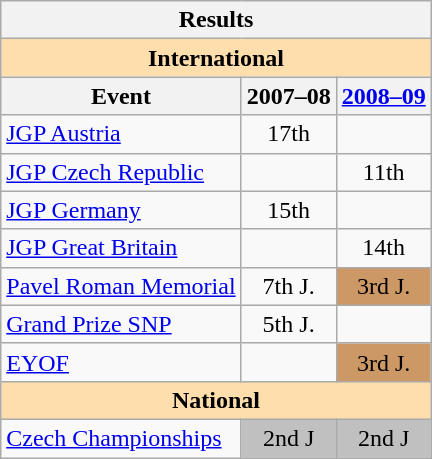<table class="wikitable" style="text-align:center">
<tr>
<th colspan="3" align="center"><strong>Results</strong></th>
</tr>
<tr>
<th colspan="3" style="background-color: #ffdead; " align="center"><strong>International</strong></th>
</tr>
<tr>
<th>Event</th>
<th>2007–08</th>
<th><a href='#'>2008–09</a></th>
</tr>
<tr>
<td align=left><a href='#'>JGP Austria</a></td>
<td>17th</td>
<td></td>
</tr>
<tr>
<td align=left><a href='#'>JGP Czech Republic</a></td>
<td></td>
<td>11th</td>
</tr>
<tr>
<td align=left><a href='#'>JGP Germany</a></td>
<td>15th</td>
<td></td>
</tr>
<tr>
<td align=left><a href='#'>JGP Great Britain</a></td>
<td></td>
<td>14th</td>
</tr>
<tr>
<td align=left><a href='#'>Pavel Roman Memorial</a></td>
<td>7th J.</td>
<td bgcolor=cc9966>3rd J.</td>
</tr>
<tr>
<td align=left><a href='#'>Grand Prize SNP</a></td>
<td>5th J.</td>
<td></td>
</tr>
<tr>
<td align=left><a href='#'>EYOF</a></td>
<td></td>
<td bgcolor=cc9966>3rd J.</td>
</tr>
<tr>
<th colspan="3" style="background-color: #ffdead; " align="center"><strong>National</strong></th>
</tr>
<tr>
<td align="left"><a href='#'>Czech Championships</a></td>
<td bgcolor="silver">2nd J</td>
<td bgcolor="silver">2nd J</td>
</tr>
</table>
